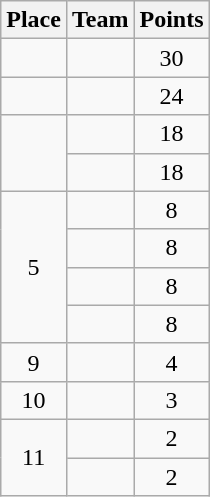<table class="wikitable" style="text-align:center; padding-bottom:0;">
<tr>
<th>Place</th>
<th style="text-align:left;">Team</th>
<th>Points</th>
</tr>
<tr>
<td></td>
<td align=left></td>
<td>30</td>
</tr>
<tr>
<td></td>
<td align=left></td>
<td>24</td>
</tr>
<tr>
<td rowspan=2></td>
<td align=left></td>
<td>18</td>
</tr>
<tr>
<td align=left></td>
<td>18</td>
</tr>
<tr>
<td rowspan=4>5</td>
<td align=left></td>
<td>8</td>
</tr>
<tr>
<td align=left></td>
<td>8</td>
</tr>
<tr>
<td align=left></td>
<td>8</td>
</tr>
<tr>
<td align=left></td>
<td>8</td>
</tr>
<tr>
<td>9</td>
<td align=left></td>
<td>4</td>
</tr>
<tr>
<td>10</td>
<td align=left></td>
<td>3</td>
</tr>
<tr>
<td rowspan=2>11</td>
<td align=left></td>
<td>2</td>
</tr>
<tr>
<td align=left></td>
<td>2</td>
</tr>
</table>
